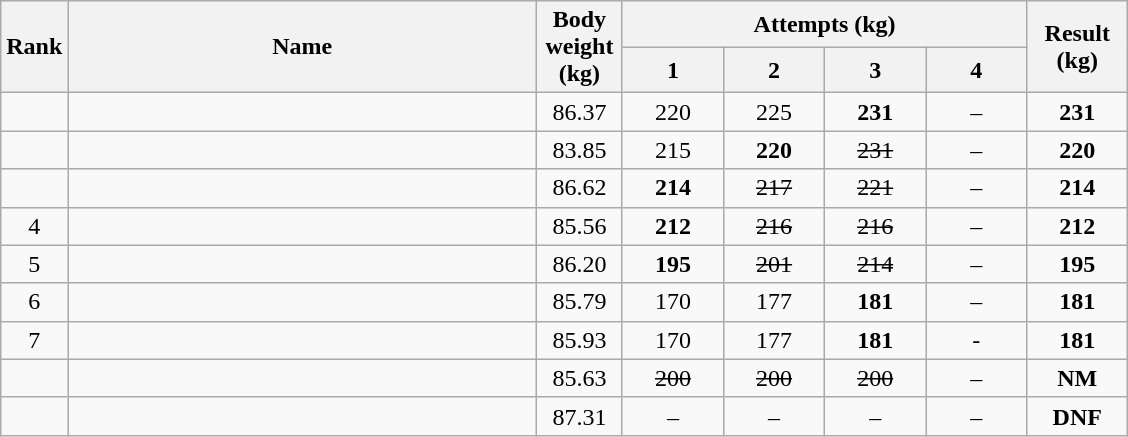<table class="wikitable" style="text-align:center;">
<tr>
<th rowspan="2">Rank</th>
<th rowspan="2" width="305">Name</th>
<th rowspan="2" width="50">Body weight (kg)</th>
<th colspan="4">Attempts (kg)</th>
<th rowspan="2" width="60">Result (kg)</th>
</tr>
<tr>
<th width="60">1</th>
<th width="60">2</th>
<th width="60">3</th>
<th width="60">4</th>
</tr>
<tr>
<td></td>
<td align=left></td>
<td>86.37</td>
<td>220</td>
<td>225</td>
<td><strong>231</strong> </td>
<td>–</td>
<td><strong>231</strong></td>
</tr>
<tr>
<td></td>
<td align=left></td>
<td>83.85</td>
<td>215</td>
<td><strong>220</strong></td>
<td><s>231</s></td>
<td>–</td>
<td><strong>220</strong></td>
</tr>
<tr>
<td></td>
<td align=left></td>
<td>86.62</td>
<td><strong>214</strong></td>
<td><s>217</s></td>
<td><s>221</s></td>
<td>–</td>
<td><strong>214</strong></td>
</tr>
<tr>
<td>4</td>
<td align=left></td>
<td>85.56</td>
<td><strong>212</strong></td>
<td><s>216</s></td>
<td><s>216</s></td>
<td>–</td>
<td><strong>212</strong></td>
</tr>
<tr>
<td>5</td>
<td align=left></td>
<td>86.20</td>
<td><strong>195</strong></td>
<td><s>201</s></td>
<td><s>214</s></td>
<td>–</td>
<td><strong>195</strong></td>
</tr>
<tr>
<td>6</td>
<td align=left></td>
<td>85.79</td>
<td>170</td>
<td>177</td>
<td><strong>181</strong></td>
<td>–</td>
<td><strong>181</strong></td>
</tr>
<tr>
<td>7</td>
<td align=left></td>
<td>85.93</td>
<td>170</td>
<td>177</td>
<td><strong>181</strong></td>
<td>-</td>
<td><strong>181</strong></td>
</tr>
<tr>
<td></td>
<td align=left></td>
<td>85.63</td>
<td><s>200</s></td>
<td><s>200</s></td>
<td><s>200</s></td>
<td>–</td>
<td><strong>NM</strong></td>
</tr>
<tr>
<td></td>
<td align=left></td>
<td>87.31</td>
<td>–</td>
<td>–</td>
<td>–</td>
<td>–</td>
<td><strong>DNF</strong></td>
</tr>
</table>
